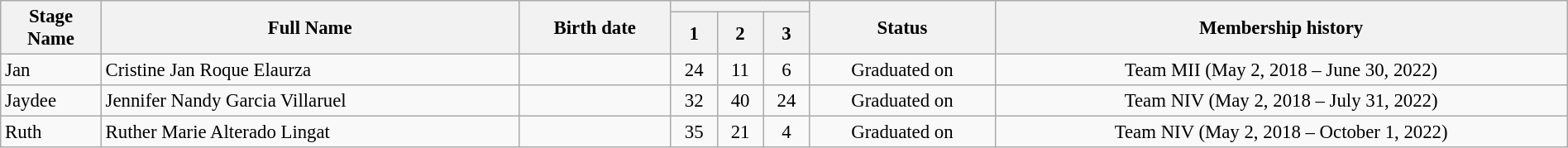<table class="wikitable sortable" style="font-size:95%;" width="100%">
<tr>
<th rowspan="2">Stage<br>Name</th>
<th rowspan="2">Full Name</th>
<th rowspan="2">Birth date</th>
<th colspan="3"></th>
<th rowspan="2">Status</th>
<th rowspan="2">Membership history</th>
</tr>
<tr>
<th>1</th>
<th>2</th>
<th>3</th>
</tr>
<tr>
<td>Jan</td>
<td>Cristine Jan Roque Elaurza</td>
<td style="text-align:left;"></td>
<td style="text-align:center;">24</td>
<td style="text-align:center;">11</td>
<td style="text-align:center;">6</td>
<td style="text-align:center;">Graduated on<br></td>
<td style="text-align:center;">Team MII (May 2, 2018 – June 30, 2022)<br></td>
</tr>
<tr>
<td>Jaydee</td>
<td>Jennifer Nandy Garcia Villaruel</td>
<td style="text-align:left;"></td>
<td style="text-align:center;">32</td>
<td style="text-align:center;">40</td>
<td style="text-align:center;">24</td>
<td style="text-align:center;">Graduated on<br></td>
<td style="text-align:center;">Team NIV (May 2, 2018 – July 31, 2022)</td>
</tr>
<tr>
<td>Ruth</td>
<td>Ruther Marie Alterado Lingat</td>
<td style="text-align:left;"></td>
<td style="text-align:center;">35</td>
<td style="text-align:center;">21</td>
<td style="text-align:center;">4</td>
<td style="text-align:center;">Graduated on<br></td>
<td style="text-align:center;">Team NIV (May 2, 2018 – October 1, 2022)</td>
</tr>
</table>
